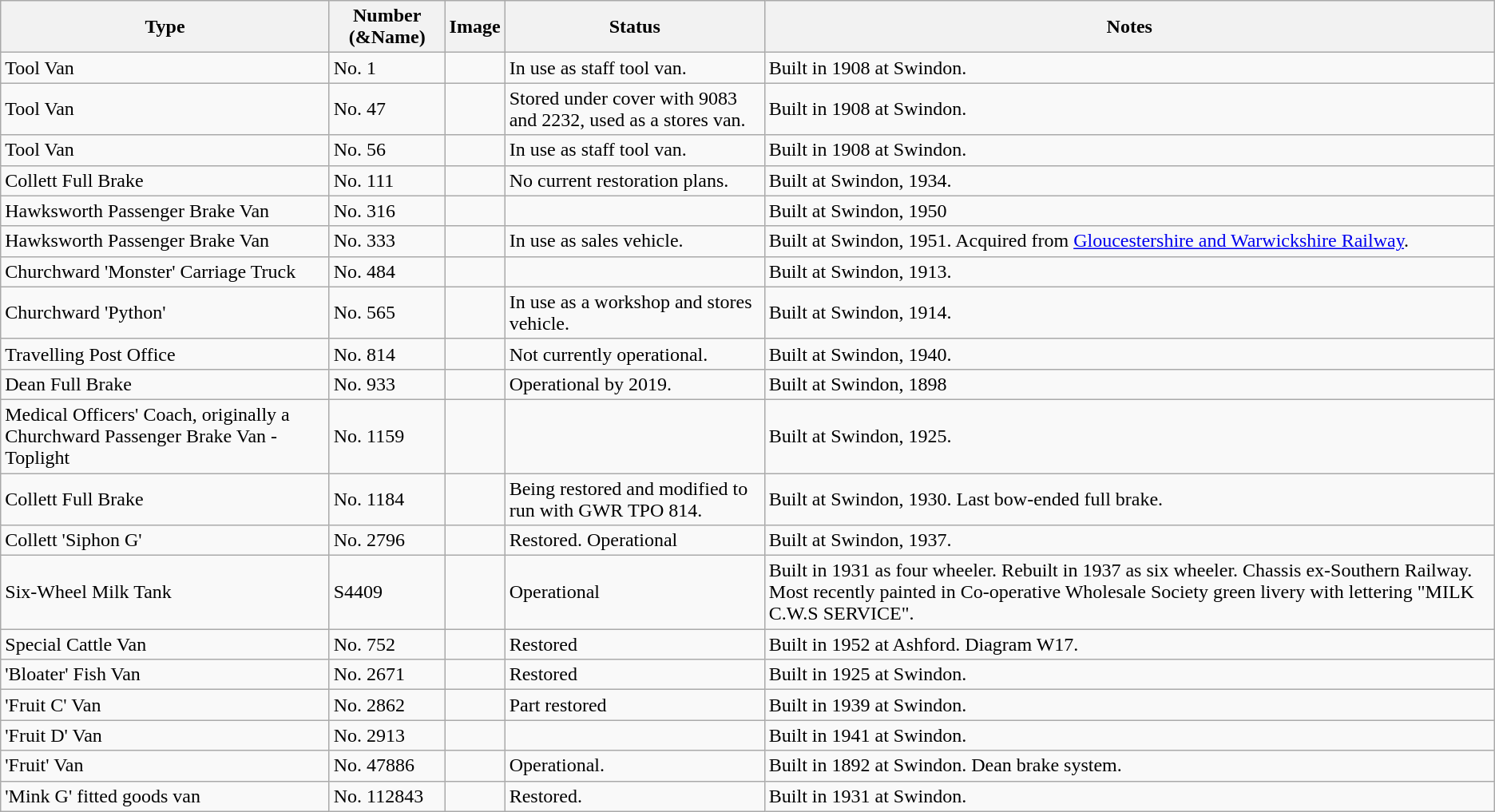<table class="wikitable sortable">
<tr>
<th>Type</th>
<th>Number (&Name)</th>
<th class="unsortable">Image</th>
<th>Status</th>
<th>Notes</th>
</tr>
<tr>
<td>Tool Van</td>
<td>No. 1</td>
<td></td>
<td>In use as staff tool van.</td>
<td>Built in 1908 at Swindon.</td>
</tr>
<tr>
<td>Tool Van</td>
<td>No. 47</td>
<td></td>
<td>Stored under cover with 9083 and 2232, used as a stores van.</td>
<td>Built in 1908 at Swindon.</td>
</tr>
<tr>
<td>Tool Van</td>
<td>No. 56</td>
<td></td>
<td>In use as staff tool van.</td>
<td>Built in 1908 at Swindon.</td>
</tr>
<tr>
<td>Collett Full Brake</td>
<td>No. 111</td>
<td></td>
<td>No current restoration plans.</td>
<td>Built at Swindon, 1934.</td>
</tr>
<tr>
<td>Hawksworth Passenger Brake Van</td>
<td>No. 316</td>
<td></td>
<td></td>
<td>Built at Swindon, 1950</td>
</tr>
<tr>
<td>Hawksworth Passenger Brake Van</td>
<td>No. 333</td>
<td></td>
<td>In use as sales vehicle.</td>
<td>Built at Swindon, 1951. Acquired from <a href='#'>Gloucestershire and Warwickshire Railway</a>.</td>
</tr>
<tr>
<td>Churchward 'Monster' Carriage Truck</td>
<td>No. 484</td>
<td></td>
<td></td>
<td>Built at Swindon, 1913.</td>
</tr>
<tr>
<td>Churchward 'Python'</td>
<td>No. 565</td>
<td></td>
<td>In use as a workshop and stores vehicle.</td>
<td>Built at Swindon, 1914.</td>
</tr>
<tr>
<td>Travelling Post Office</td>
<td>No. 814</td>
<td></td>
<td>Not currently operational.</td>
<td>Built at Swindon, 1940.</td>
</tr>
<tr>
<td>Dean Full Brake</td>
<td>No. 933</td>
<td></td>
<td>Operational by 2019.</td>
<td>Built at Swindon, 1898</td>
</tr>
<tr>
<td>Medical Officers' Coach, originally a Churchward Passenger Brake Van - Toplight</td>
<td>No. 1159</td>
<td></td>
<td></td>
<td>Built at Swindon, 1925.</td>
</tr>
<tr>
<td>Collett Full Brake</td>
<td>No. 1184</td>
<td></td>
<td>Being restored and modified to run with GWR TPO 814.</td>
<td>Built at Swindon, 1930. Last bow-ended full brake.</td>
</tr>
<tr>
<td>Collett 'Siphon G'</td>
<td>No. 2796</td>
<td></td>
<td>Restored. Operational</td>
<td>Built at Swindon, 1937.</td>
</tr>
<tr>
<td>Six-Wheel Milk Tank</td>
<td>S4409</td>
<td></td>
<td>Operational</td>
<td>Built in 1931 as four wheeler. Rebuilt in 1937 as six wheeler. Chassis ex-Southern Railway. Most recently painted in Co-operative Wholesale Society green livery with lettering "MILK C.W.S SERVICE".</td>
</tr>
<tr>
<td>Special Cattle Van</td>
<td>No. 752</td>
<td></td>
<td>Restored</td>
<td>Built in 1952 at Ashford. Diagram W17.</td>
</tr>
<tr>
<td>'Bloater' Fish Van</td>
<td>No. 2671</td>
<td></td>
<td>Restored</td>
<td>Built in 1925 at Swindon.</td>
</tr>
<tr>
<td>'Fruit C' Van</td>
<td>No. 2862</td>
<td></td>
<td>Part restored</td>
<td>Built in 1939 at Swindon.</td>
</tr>
<tr>
<td>'Fruit D' Van</td>
<td>No. 2913</td>
<td></td>
<td></td>
<td>Built in 1941 at Swindon.</td>
</tr>
<tr>
<td>'Fruit' Van</td>
<td>No. 47886</td>
<td></td>
<td>Operational.</td>
<td>Built in 1892 at Swindon. Dean brake system.</td>
</tr>
<tr>
<td>'Mink G' fitted goods van</td>
<td>No. 112843</td>
<td></td>
<td>Restored.</td>
<td>Built in 1931 at Swindon.</td>
</tr>
</table>
